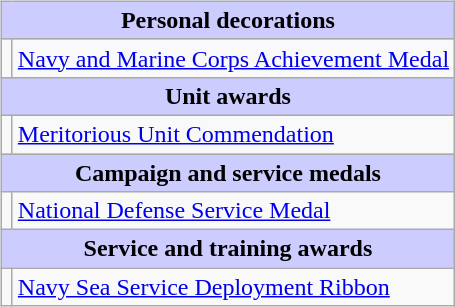<table style="width=100%;">
<tr>
<td valign="top"><br><table class="wikitable">
<tr style="background:#ccf; text-align:center;">
<td colspan=2><strong>Personal decorations</strong></td>
</tr>
<tr>
<td></td>
<td><a href='#'>Navy and Marine Corps Achievement Medal</a></td>
</tr>
<tr style="background:#ccf; text-align:center;">
<td colspan=2><strong>Unit awards</strong></td>
</tr>
<tr>
<td></td>
<td><a href='#'>Meritorious Unit Commendation</a></td>
</tr>
<tr style="background:#ccf; text-align:center;">
<td colspan=2><strong>Campaign and service medals</strong></td>
</tr>
<tr>
<td></td>
<td><a href='#'>National Defense Service Medal</a></td>
</tr>
<tr style="background:#ccf; text-align:center;">
<td colspan=2><strong>Service and training awards</strong></td>
</tr>
<tr>
<td></td>
<td><a href='#'>Navy Sea Service Deployment Ribbon</a></td>
</tr>
</table>
</td>
</tr>
</table>
